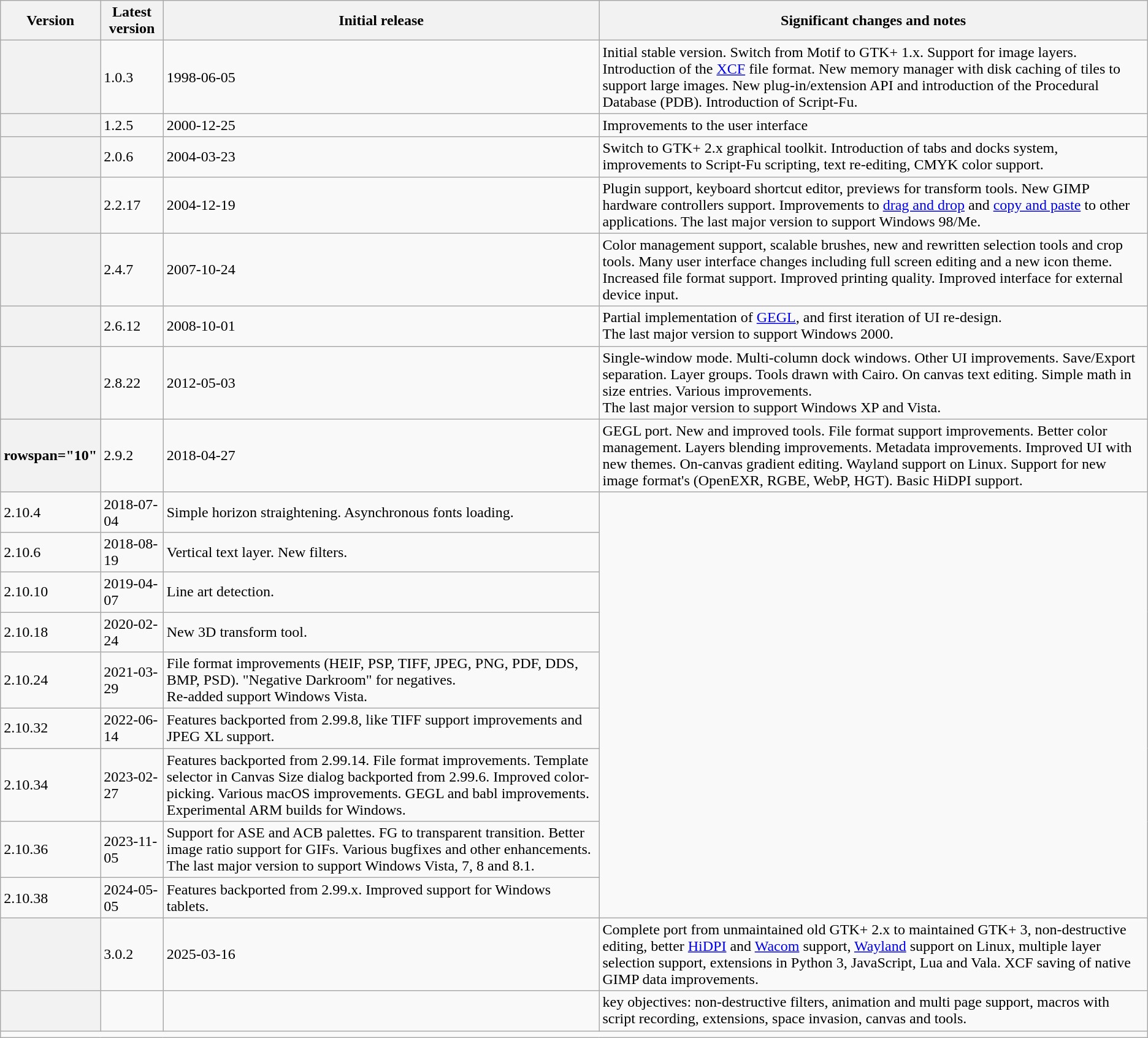<table class="wikitable mw-collapsible mw-collapsed sticky-header">
<tr>
<th>Version</th>
<th>Latest version</th>
<th>Initial release</th>
<th>Significant changes and notes</th>
</tr>
<tr>
<th></th>
<td>1.0.3</td>
<td class="nowrap">1998-06-05</td>
<td>Initial stable version. Switch from Motif to GTK+ 1.x. Support for image layers. Introduction of the <a href='#'>XCF</a> file format. New memory manager with disk caching of tiles to support large images. New plug-in/extension API and introduction of the Procedural Database (PDB). Introduction of Script-Fu.</td>
</tr>
<tr>
<th></th>
<td>1.2.5</td>
<td class="nowrap">2000-12-25</td>
<td>Improvements to the user interface</td>
</tr>
<tr>
<th></th>
<td>2.0.6</td>
<td>2004-03-23</td>
<td>Switch to GTK+ 2.x graphical toolkit. Introduction of tabs and docks system, improvements to Script-Fu scripting, text re-editing, CMYK color support.</td>
</tr>
<tr>
<th></th>
<td>2.2.17</td>
<td>2004-12-19</td>
<td>Plugin support, keyboard shortcut editor, previews for transform tools. New GIMP hardware controllers support. Improvements to <a href='#'>drag and drop</a> and <a href='#'>copy and paste</a> to other applications. The last major version to support Windows 98/Me.</td>
</tr>
<tr>
<th></th>
<td>2.4.7</td>
<td>2007-10-24</td>
<td>Color management support, scalable brushes, new and rewritten selection tools and crop tools. Many user interface changes including full screen editing and a new icon theme. Increased file format support. Improved printing quality. Improved interface for external device input.</td>
</tr>
<tr>
<th></th>
<td>2.6.12</td>
<td>2008-10-01</td>
<td>Partial implementation of <a href='#'>GEGL</a>, and first iteration of UI re-design.<br>The last major version to support Windows 2000.</td>
</tr>
<tr>
<th></th>
<td>2.8.22</td>
<td>2012-05-03</td>
<td>Single-window mode. Multi-column dock windows. Other UI improvements. Save/Export separation. Layer groups. Tools drawn with Cairo. On canvas text editing. Simple math in size entries. Various improvements.<br>The last major version to support Windows XP and Vista.</td>
</tr>
<tr>
<th>rowspan="10" </th>
<td>2.9.2</td>
<td>2018-04-27</td>
<td>GEGL port. New and improved tools. File format support improvements. Better color management. Layers blending improvements. Metadata improvements. Improved UI with new themes. On-canvas gradient editing. Wayland support on Linux. Support for new image format's (OpenEXR, RGBE, WebP, HGT). Basic HiDPI support.</td>
</tr>
<tr>
<td>2.10.4</td>
<td>2018-07-04</td>
<td>Simple horizon straightening. Asynchronous fonts loading.</td>
</tr>
<tr>
<td>2.10.6</td>
<td>2018-08-19</td>
<td>Vertical text layer. New filters.</td>
</tr>
<tr>
<td>2.10.10</td>
<td>2019-04-07</td>
<td>Line art detection.</td>
</tr>
<tr>
<td>2.10.18</td>
<td>2020-02-24</td>
<td>New 3D transform tool.</td>
</tr>
<tr>
<td>2.10.24</td>
<td>2021-03-29</td>
<td>File format improvements (HEIF, PSP, TIFF, JPEG, PNG, PDF, DDS, BMP, PSD). "Negative Darkroom" for negatives.<br>Re-added support Windows Vista.</td>
</tr>
<tr>
<td>2.10.32</td>
<td>2022-06-14</td>
<td>Features backported from 2.99.8, like TIFF support improvements and JPEG XL support.</td>
</tr>
<tr>
<td>2.10.34</td>
<td>2023-02-27</td>
<td>Features backported from 2.99.14. File format improvements. Template selector in Canvas Size dialog backported from 2.99.6. Improved color-picking. Various macOS improvements. GEGL and babl improvements. Experimental ARM builds for Windows.</td>
</tr>
<tr>
<td>2.10.36</td>
<td>2023-11-05</td>
<td>Support for ASE and ACB palettes. FG to transparent transition. Better image ratio support for GIFs. Various bugfixes and other enhancements.<br>The last major version to support Windows Vista, 7, 8 and 8.1.</td>
</tr>
<tr>
<td>2.10.38</td>
<td>2024-05-05</td>
<td>Features backported from 2.99.x. Improved support for Windows tablets.</td>
</tr>
<tr>
<th></th>
<td>3.0.2</td>
<td>2025-03-16 </td>
<td>Complete port from unmaintained old GTK+ 2.x to maintained GTK+ 3, non-destructive editing, better <a href='#'>HiDPI</a> and <a href='#'>Wacom</a> support, <a href='#'>Wayland</a> support on Linux, multiple layer selection support, extensions in Python 3, JavaScript, Lua and Vala. XCF saving of native GIMP data improvements.</td>
</tr>
<tr>
<th></th>
<td></td>
<td></td>
<td>key objectives: non-destructive filters, animation and multi page support, macros with script recording, extensions, space invasion, canvas and tools.</td>
</tr>
<tr>
<td colspan="4"></td>
</tr>
</table>
